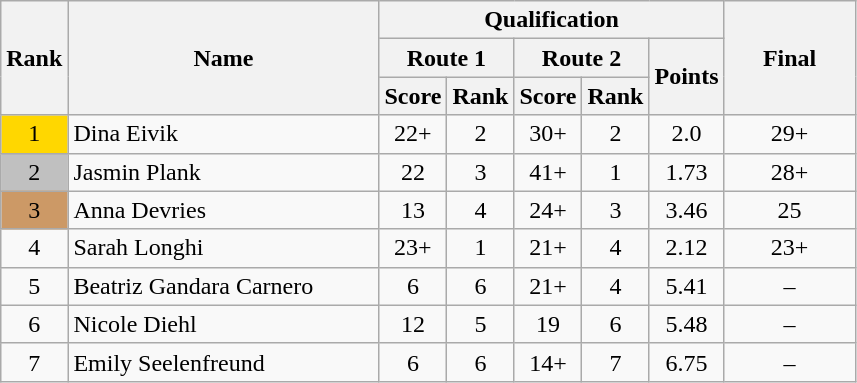<table class="wikitable sortable mw-collapsible" style="text-align:center">
<tr>
<th rowspan="3">Rank</th>
<th rowspan="3" width="200">Name</th>
<th colspan="5" rowspan="1">Qualification</th>
<th rowspan="3" width="80">Final</th>
</tr>
<tr>
<th colspan="2">Route 1</th>
<th colspan="2">Route 2</th>
<th rowspan="2">Points</th>
</tr>
<tr>
<th colspan="1" rowspan="1">Score</th>
<th colspan="1" rowspan="1">Rank</th>
<th colspan="1" rowspan="1">Score</th>
<th colspan="1" rowspan="1">Rank</th>
</tr>
<tr>
<td align="center" style="background: gold">1</td>
<td align="left"> Dina Eivik</td>
<td>22+</td>
<td>2</td>
<td>30+</td>
<td>2</td>
<td>2.0</td>
<td>29+</td>
</tr>
<tr>
<td align="center" style="background: silver">2</td>
<td align="left"> Jasmin Plank</td>
<td>22</td>
<td>3</td>
<td>41+</td>
<td>1</td>
<td>1.73</td>
<td>28+</td>
</tr>
<tr>
<td align="center" style="background: #cc9966">3</td>
<td align="left"> Anna Devries</td>
<td>13</td>
<td>4</td>
<td>24+</td>
<td>3</td>
<td>3.46</td>
<td>25</td>
</tr>
<tr>
<td align="center">4</td>
<td align="left"> Sarah Longhi</td>
<td>23+</td>
<td>1</td>
<td>21+</td>
<td>4</td>
<td>2.12</td>
<td>23+</td>
</tr>
<tr>
<td align="center">5</td>
<td align="left"> Beatriz Gandara Carnero</td>
<td>6</td>
<td>6</td>
<td>21+</td>
<td>4</td>
<td>5.41</td>
<td>–</td>
</tr>
<tr>
<td align="center">6</td>
<td align="left"> Nicole Diehl</td>
<td>12</td>
<td>5</td>
<td>19</td>
<td>6</td>
<td>5.48</td>
<td>–</td>
</tr>
<tr>
<td align="center">7</td>
<td align="left"> Emily Seelenfreund</td>
<td>6</td>
<td>6</td>
<td>14+</td>
<td>7</td>
<td>6.75</td>
<td>–</td>
</tr>
</table>
